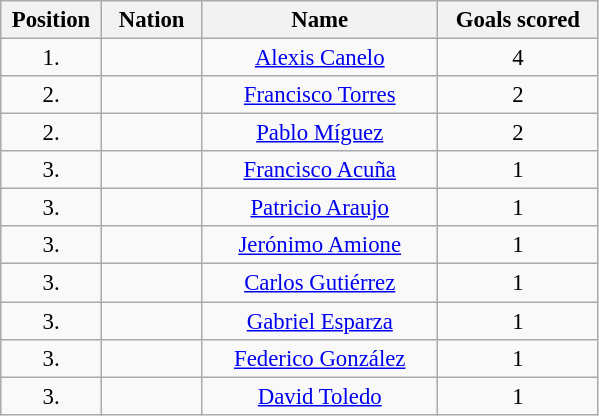<table class="wikitable" style="font-size: 95%; text-align: center;">
<tr>
<th width=60>Position</th>
<th width=60>Nation</th>
<th width=150>Name</th>
<th width=100>Goals scored</th>
</tr>
<tr>
<td>1.</td>
<td></td>
<td><a href='#'>Alexis Canelo</a></td>
<td>4</td>
</tr>
<tr>
<td>2.</td>
<td></td>
<td><a href='#'>Francisco Torres</a></td>
<td>2</td>
</tr>
<tr>
<td>2.</td>
<td></td>
<td><a href='#'>Pablo Míguez</a></td>
<td>2</td>
</tr>
<tr>
<td>3.</td>
<td></td>
<td><a href='#'>Francisco Acuña</a></td>
<td>1</td>
</tr>
<tr>
<td>3.</td>
<td></td>
<td><a href='#'>Patricio Araujo</a></td>
<td>1</td>
</tr>
<tr>
<td>3.</td>
<td></td>
<td><a href='#'>Jerónimo Amione</a></td>
<td>1</td>
</tr>
<tr>
<td>3.</td>
<td></td>
<td><a href='#'>Carlos Gutiérrez</a></td>
<td>1</td>
</tr>
<tr>
<td>3.</td>
<td></td>
<td><a href='#'>Gabriel Esparza</a></td>
<td>1</td>
</tr>
<tr>
<td>3.</td>
<td></td>
<td><a href='#'>Federico González</a></td>
<td>1</td>
</tr>
<tr>
<td>3.</td>
<td></td>
<td><a href='#'>David Toledo</a></td>
<td>1</td>
</tr>
</table>
